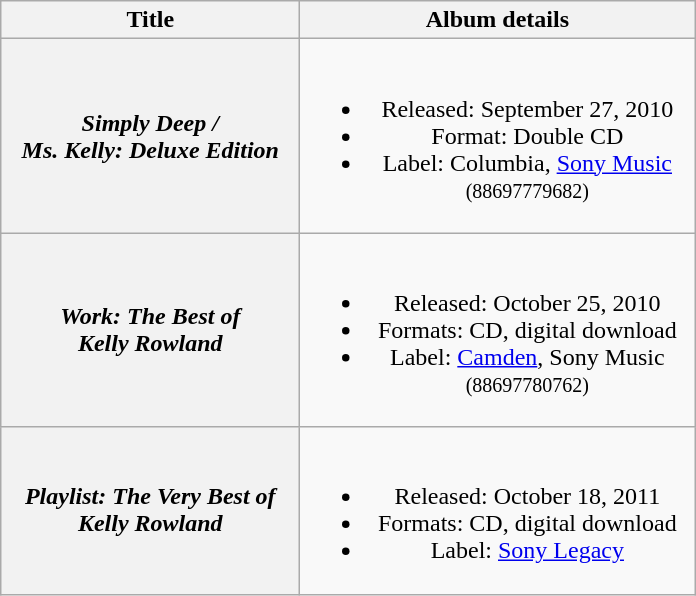<table class="wikitable plainrowheaders" style="text-align:center;" border="1">
<tr>
<th scope="col" style="width:12em;">Title</th>
<th scope="col" style="width:16em;">Album details</th>
</tr>
<tr>
<th scope="row"><em>Simply Deep /<br>Ms. Kelly: Deluxe Edition</em></th>
<td><br><ul><li>Released: September 27, 2010</li><li>Format: Double CD</li><li>Label: Columbia, <a href='#'>Sony Music</a> <small>(88697779682)</small></li></ul></td>
</tr>
<tr>
<th scope="row"><em>Work: The Best of Kelly Rowland</em></th>
<td><br><ul><li>Released: October 25, 2010</li><li>Formats: CD, digital download</li><li>Label: <a href='#'>Camden</a>, Sony Music <small>(88697780762)</small></li></ul></td>
</tr>
<tr>
<th scope="row"><em>Playlist: The Very Best of Kelly Rowland</em></th>
<td><br><ul><li>Released: October 18, 2011</li><li>Formats: CD, digital download</li><li>Label: <a href='#'>Sony Legacy</a></li></ul></td>
</tr>
</table>
